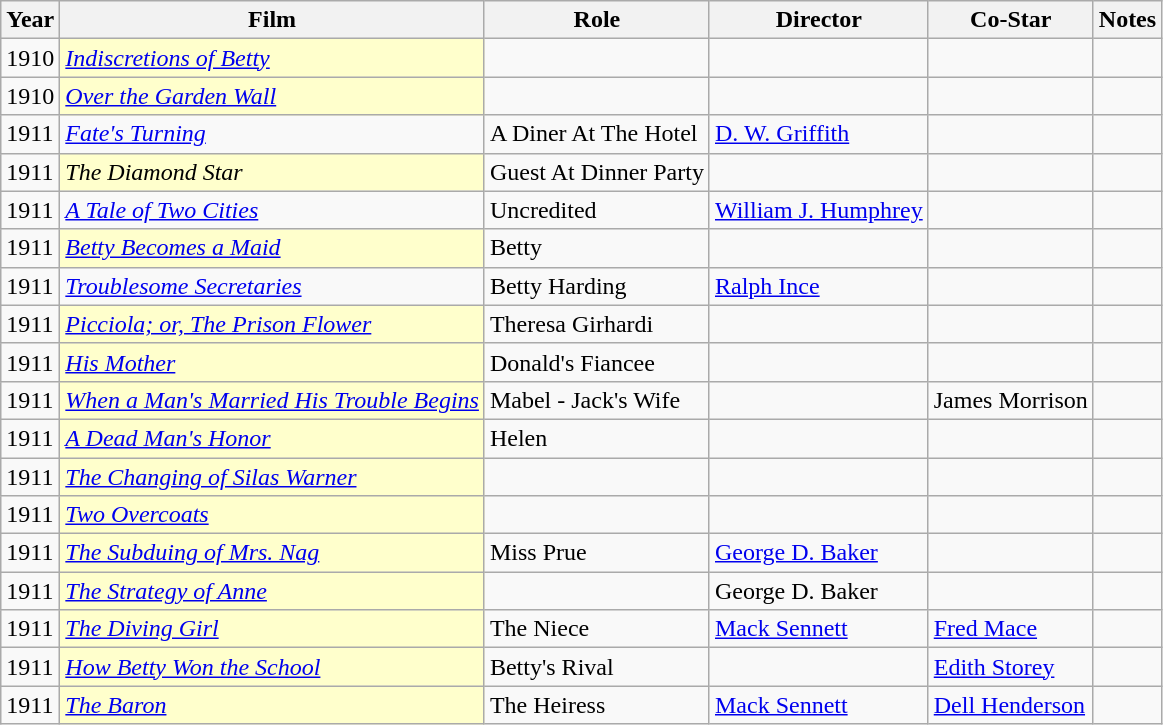<table class="wikitable sortable">
<tr>
<th>Year</th>
<th>Film</th>
<th>Role</th>
<th>Director</th>
<th>Co-Star</th>
<th class="unsortable">Notes</th>
</tr>
<tr>
<td>1910</td>
<td style="background:#ffc;"><em><a href='#'>Indiscretions of Betty</a></em> </td>
<td></td>
<td></td>
<td></td>
<td></td>
</tr>
<tr>
<td>1910</td>
<td style="background:#ffc;"><em><a href='#'>Over the Garden Wall</a></em> </td>
<td></td>
<td></td>
<td></td>
<td></td>
</tr>
<tr>
<td>1911</td>
<td><em><a href='#'>Fate's Turning</a></em></td>
<td>A Diner At The Hotel</td>
<td><a href='#'>D. W. Griffith</a></td>
<td></td>
<td></td>
</tr>
<tr>
<td>1911</td>
<td style="background:#ffc;"><em>The Diamond Star</em> </td>
<td>Guest At Dinner Party</td>
<td></td>
<td></td>
<td></td>
</tr>
<tr>
<td>1911</td>
<td><em><a href='#'>A Tale of Two Cities</a></em></td>
<td>Uncredited</td>
<td><a href='#'>William J. Humphrey</a></td>
<td></td>
<td></td>
</tr>
<tr>
<td>1911</td>
<td style="background:#ffc;"><em><a href='#'>Betty Becomes a Maid</a></em> </td>
<td>Betty</td>
<td></td>
<td></td>
<td></td>
</tr>
<tr>
<td>1911</td>
<td><em><a href='#'>Troublesome Secretaries</a></em></td>
<td>Betty Harding</td>
<td><a href='#'>Ralph Ince</a></td>
<td></td>
<td></td>
</tr>
<tr>
<td>1911</td>
<td style="background:#ffc;"><em><a href='#'>Picciola; or, The Prison Flower</a></em> </td>
<td>Theresa Girhardi</td>
<td></td>
<td></td>
<td></td>
</tr>
<tr>
<td>1911</td>
<td style="background:#ffc;"><em><a href='#'>His Mother</a></em> </td>
<td>Donald's Fiancee</td>
<td></td>
<td></td>
<td></td>
</tr>
<tr>
<td>1911</td>
<td style="background:#ffc;"><em><a href='#'>When a Man's Married His Trouble Begins</a></em> </td>
<td>Mabel - Jack's Wife</td>
<td></td>
<td>James Morrison</td>
<td></td>
</tr>
<tr>
<td>1911</td>
<td style="background:#ffc;"><em><a href='#'>A Dead Man's Honor</a></em> </td>
<td>Helen</td>
<td></td>
<td></td>
<td></td>
</tr>
<tr>
<td>1911</td>
<td style="background:#ffc;"><em><a href='#'>The Changing of Silas Warner</a></em> </td>
<td></td>
<td></td>
<td></td>
<td></td>
</tr>
<tr>
<td>1911</td>
<td style="background:#ffc;"><em><a href='#'>Two Overcoats</a></em> </td>
<td></td>
<td></td>
<td></td>
<td></td>
</tr>
<tr>
<td>1911</td>
<td style="background:#ffc;"><em><a href='#'>The Subduing of Mrs. Nag</a></em> </td>
<td>Miss Prue</td>
<td><a href='#'>George D. Baker</a></td>
<td></td>
<td></td>
</tr>
<tr>
<td>1911</td>
<td style="background:#ffc;"><em><a href='#'>The Strategy of Anne</a></em> </td>
<td></td>
<td>George D. Baker</td>
<td></td>
<td></td>
</tr>
<tr>
<td>1911</td>
<td style="background:#ffc;"><em><a href='#'>The Diving Girl</a></em> </td>
<td>The Niece</td>
<td><a href='#'>Mack Sennett</a></td>
<td><a href='#'>Fred Mace</a></td>
<td></td>
</tr>
<tr>
<td>1911</td>
<td style="background:#ffc;"><em><a href='#'>How Betty Won the School</a></em> </td>
<td>Betty's Rival</td>
<td></td>
<td><a href='#'>Edith Storey</a></td>
<td></td>
</tr>
<tr>
<td>1911</td>
<td style="background:#ffc;"><em><a href='#'>The Baron</a></em> </td>
<td>The Heiress</td>
<td><a href='#'>Mack Sennett</a></td>
<td><a href='#'>Dell Henderson</a></td>
<td></td>
</tr>
</table>
